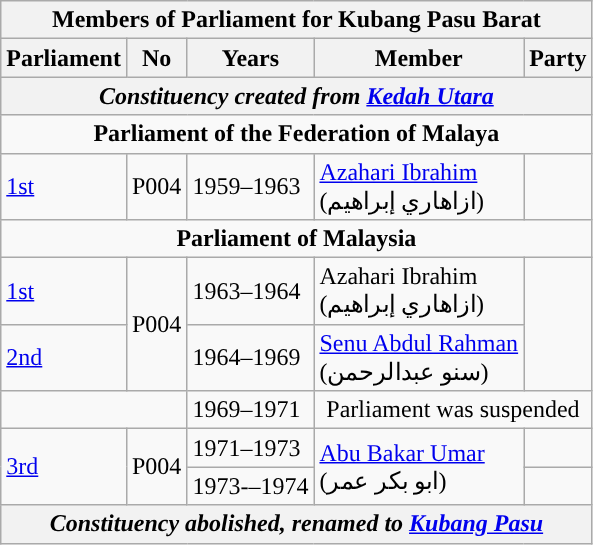<table class=wikitable>
<tr>
<th colspan="5">Members of Parliament for Kubang Pasu Barat</th>
</tr>
<tr>
<th>Parliament</th>
<th>No</th>
<th>Years</th>
<th>Member</th>
<th>Party</th>
</tr>
<tr>
<th colspan="5" align="center"><em>Constituency created from <a href='#'>Kedah Utara</a></em></th>
</tr>
<tr>
<td colspan="5" align="center"><strong>Parliament of the Federation of Malaya</strong></td>
</tr>
<tr>
<td><a href='#'>1st</a></td>
<td>P004</td>
<td>1959–1963</td>
<td><a href='#'>Azahari Ibrahim</a>  <br> (ازاهاري إبراهيم)</td>
<td></td>
</tr>
<tr>
<td colspan="5" align="center"><strong>Parliament of Malaysia</strong></td>
</tr>
<tr>
<td><a href='#'>1st</a></td>
<td rowspan="2">P004</td>
<td>1963–1964</td>
<td>Azahari Ibrahim <br>  (ازاهاري إبراهيم)</td>
<td rowspan=2></td>
</tr>
<tr>
<td><a href='#'>2nd</a></td>
<td>1964–1969</td>
<td><a href='#'>Senu Abdul Rahman</a>  <br> (سنو عبدالرحمن)</td>
</tr>
<tr>
<td colspan="2"></td>
<td>1969–1971</td>
<td colspan="2" align="center">Parliament was suspended</td>
</tr>
<tr>
<td rowspan=2><a href='#'>3rd</a></td>
<td rowspan="2">P004</td>
<td>1971–1973</td>
<td rowspan="2"><a href='#'>Abu Bakar Umar</a> <br>  (ابو بكر عمر)</td>
<td></td>
</tr>
<tr>
<td>1973-–1974</td>
<td></td>
</tr>
<tr>
<th colspan="5" align="center"><em>Constituency abolished, renamed to <a href='#'>Kubang Pasu</a></em></th>
</tr>
</table>
